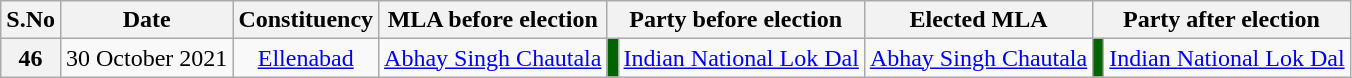<table class="wikitable sortable" style="text-align:center;">
<tr>
<th>S.No</th>
<th>Date</th>
<th>Constituency</th>
<th>MLA before election</th>
<th colspan="2">Party before election</th>
<th>Elected MLA</th>
<th colspan="2">Party after election</th>
</tr>
<tr>
<th>46</th>
<td>30 October 2021</td>
<td><a href='#'>Ellenabad</a></td>
<td><a href='#'>Abhay Singh Chautala</a></td>
<td bgcolor=#006400></td>
<td><a href='#'>Indian National Lok Dal</a></td>
<td><a href='#'>Abhay Singh Chautala</a></td>
<td bgcolor=#006400></td>
<td><a href='#'>Indian National Lok Dal</a></td>
</tr>
</table>
